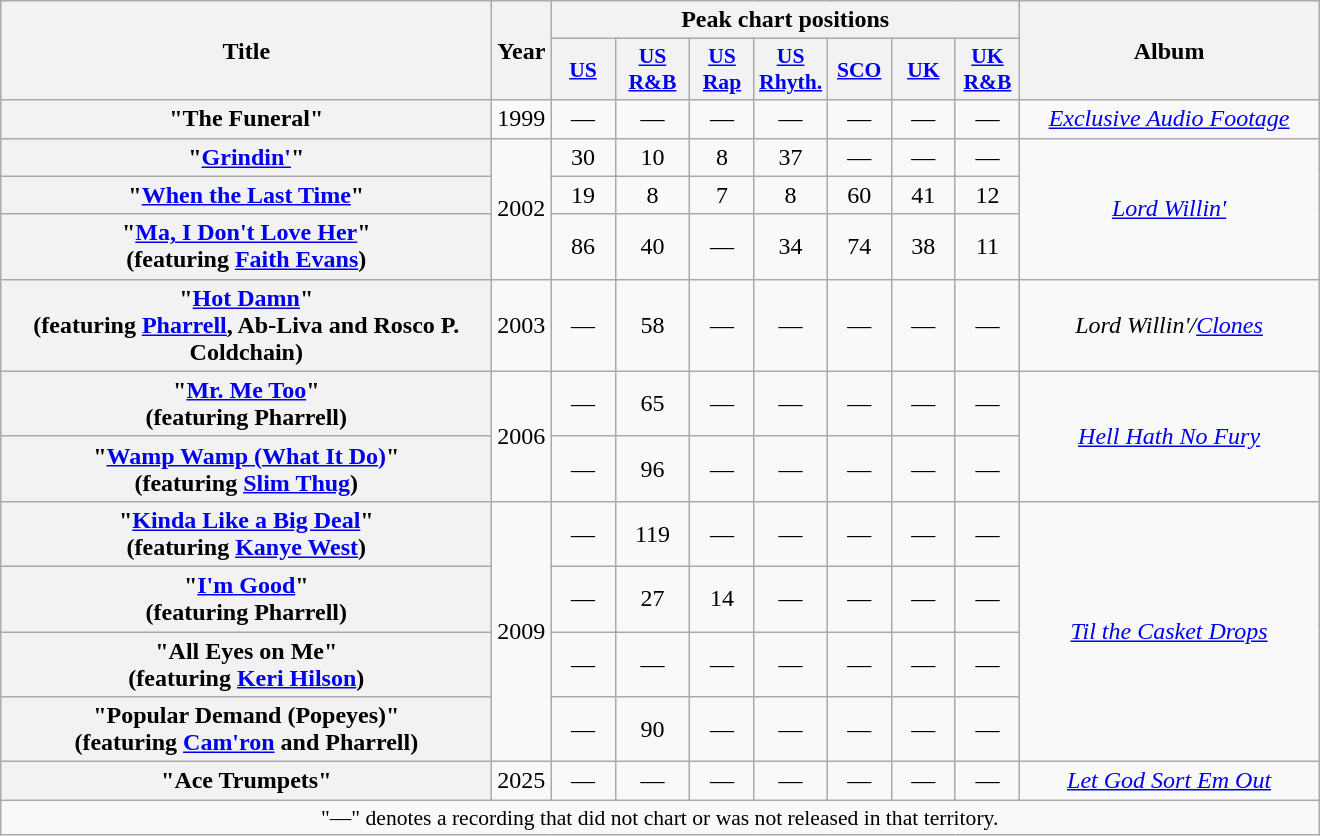<table class="wikitable plainrowheaders" style="text-align:center;">
<tr>
<th scope="col" rowspan="2" style="width:20em;">Title</th>
<th scope="col" rowspan="2" style="width:1em;">Year</th>
<th scope="col" colspan="7">Peak chart positions</th>
<th scope="col" rowspan="2" style="width:12em;">Album</th>
</tr>
<tr>
<th scope="col" style="width:2.5em;font-size:90%;"><a href='#'>US</a><br></th>
<th scope="col" style="width:3em;font-size:90%;"><a href='#'>US<br>R&B</a><br></th>
<th scope="col" style="width:2.5em;font-size:90%;"><a href='#'>US<br>Rap</a><br></th>
<th scope="col" style="width:2.5em;font-size:90%;"><a href='#'>US<br>Rhyth.</a><br></th>
<th scope="col" style="width:2.5em;font-size:90%;"><a href='#'>SCO</a><br></th>
<th scope="col" style="width:2.5em;font-size:90%;"><a href='#'>UK</a><br></th>
<th scope="col" style="width:2.5em;font-size:90%;"><a href='#'>UK<br>R&B</a><br></th>
</tr>
<tr>
<th scope="row">"The Funeral"</th>
<td>1999</td>
<td>—</td>
<td>—</td>
<td>—</td>
<td>—</td>
<td>—</td>
<td>—</td>
<td>—</td>
<td><em><a href='#'>Exclusive Audio Footage</a></em></td>
</tr>
<tr>
<th scope="row">"<a href='#'>Grindin'</a>"</th>
<td rowspan="3">2002</td>
<td>30</td>
<td>10</td>
<td>8</td>
<td>37</td>
<td>—</td>
<td>—</td>
<td>—</td>
<td rowspan="3"><em><a href='#'>Lord Willin'</a></em></td>
</tr>
<tr>
<th scope="row">"<a href='#'>When the Last Time</a>"</th>
<td>19</td>
<td>8</td>
<td>7</td>
<td>8</td>
<td>60</td>
<td>41</td>
<td>12</td>
</tr>
<tr>
<th scope="row">"<a href='#'>Ma, I Don't Love Her</a>"<br><span>(featuring <a href='#'>Faith Evans</a>)</span></th>
<td>86</td>
<td>40</td>
<td>—</td>
<td>34</td>
<td>74</td>
<td>38</td>
<td>11</td>
</tr>
<tr>
<th scope="row">"<a href='#'>Hot Damn</a>"<br><span>(featuring <a href='#'>Pharrell</a>, Ab-Liva and Rosco P. Coldchain)</span></th>
<td>2003</td>
<td>—</td>
<td>58</td>
<td>—</td>
<td>—</td>
<td>—</td>
<td>—</td>
<td>—</td>
<td><em>Lord Willin'/<a href='#'>Clones</a></em></td>
</tr>
<tr>
<th scope="row">"<a href='#'>Mr. Me Too</a>"<br><span>(featuring Pharrell)</span></th>
<td rowspan="2">2006</td>
<td>—</td>
<td>65</td>
<td>—</td>
<td>—</td>
<td>—</td>
<td>—</td>
<td>—</td>
<td rowspan="2"><em><a href='#'>Hell Hath No Fury</a></em></td>
</tr>
<tr>
<th scope="row">"<a href='#'>Wamp Wamp (What It Do)</a>"<br><span>(featuring <a href='#'>Slim Thug</a>)</span></th>
<td>—</td>
<td>96</td>
<td>—</td>
<td>—</td>
<td>—</td>
<td>—</td>
<td>—</td>
</tr>
<tr>
<th scope="row">"<a href='#'>Kinda Like a Big Deal</a>"<br><span>(featuring <a href='#'>Kanye West</a>)</span></th>
<td rowspan="4">2009</td>
<td>—</td>
<td>119</td>
<td>—</td>
<td>—</td>
<td>—</td>
<td>—</td>
<td>—</td>
<td rowspan="4"><em><a href='#'>Til the Casket Drops</a></em></td>
</tr>
<tr>
<th scope="row">"<a href='#'>I'm Good</a>"<br><span>(featuring Pharrell)</span></th>
<td>—</td>
<td>27</td>
<td>14</td>
<td>—</td>
<td>—</td>
<td>—</td>
<td>—</td>
</tr>
<tr>
<th scope="row">"All Eyes on Me"<br><span>(featuring <a href='#'>Keri Hilson</a>)</span></th>
<td>—</td>
<td>—</td>
<td>—</td>
<td>—</td>
<td>—</td>
<td>—</td>
<td>—</td>
</tr>
<tr>
<th scope="row">"Popular Demand (Popeyes)"<br><span>(featuring <a href='#'>Cam'ron</a> and Pharrell)</span></th>
<td>—</td>
<td>90</td>
<td>—</td>
<td>—</td>
<td>—</td>
<td>—</td>
<td>—</td>
</tr>
<tr>
<th scope="row">"Ace Trumpets"</th>
<td>2025</td>
<td>—</td>
<td>—</td>
<td>—</td>
<td>—</td>
<td>—</td>
<td>—</td>
<td>—</td>
<td><em><a href='#'>Let God Sort Em Out</a></em></td>
</tr>
<tr>
<td colspan="15" style="font-size:90%">"—" denotes a recording that did not chart or was not released in that territory.</td>
</tr>
</table>
